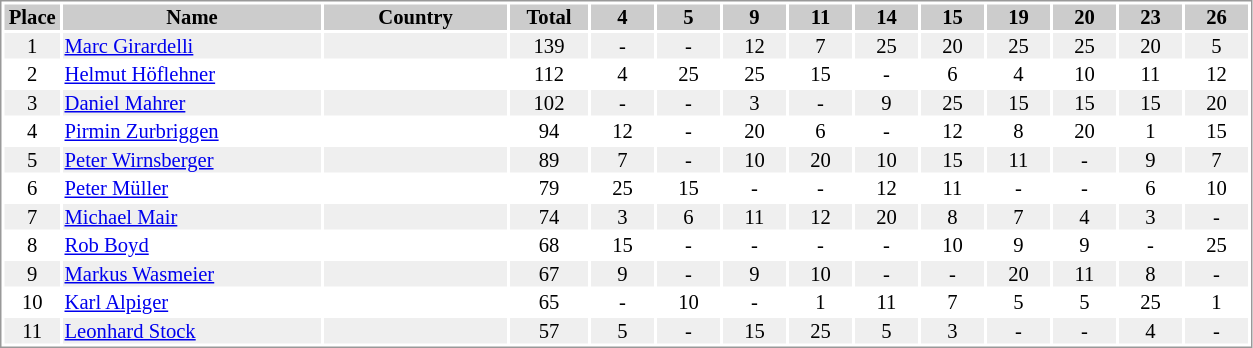<table border="0" style="border: 1px solid #999; background-color:#FFFFFF; text-align:center; font-size:86%; line-height:15px;">
<tr align="center" bgcolor="#CCCCCC">
<th width=35>Place</th>
<th width=170>Name</th>
<th width=120>Country</th>
<th width=50>Total</th>
<th width=40>4</th>
<th width=40>5</th>
<th width=40>9</th>
<th width=40>11</th>
<th width=40>14</th>
<th width=40>15</th>
<th width=40>19</th>
<th width=40>20</th>
<th width=40>23</th>
<th width=40>26</th>
</tr>
<tr bgcolor="#EFEFEF">
<td>1</td>
<td align="left"><a href='#'>Marc Girardelli</a></td>
<td align="left"></td>
<td>139</td>
<td>-</td>
<td>-</td>
<td>12</td>
<td>7</td>
<td>25</td>
<td>20</td>
<td>25</td>
<td>25</td>
<td>20</td>
<td>5</td>
</tr>
<tr>
<td>2</td>
<td align="left"><a href='#'>Helmut Höflehner</a></td>
<td align="left"></td>
<td>112</td>
<td>4</td>
<td>25</td>
<td>25</td>
<td>15</td>
<td>-</td>
<td>6</td>
<td>4</td>
<td>10</td>
<td>11</td>
<td>12</td>
</tr>
<tr bgcolor="#EFEFEF">
<td>3</td>
<td align="left"><a href='#'>Daniel Mahrer</a></td>
<td align="left"></td>
<td>102</td>
<td>-</td>
<td>-</td>
<td>3</td>
<td>-</td>
<td>9</td>
<td>25</td>
<td>15</td>
<td>15</td>
<td>15</td>
<td>20</td>
</tr>
<tr>
<td>4</td>
<td align="left"><a href='#'>Pirmin Zurbriggen</a></td>
<td align="left"></td>
<td>94</td>
<td>12</td>
<td>-</td>
<td>20</td>
<td>6</td>
<td>-</td>
<td>12</td>
<td>8</td>
<td>20</td>
<td>1</td>
<td>15</td>
</tr>
<tr bgcolor="#EFEFEF">
<td>5</td>
<td align="left"><a href='#'>Peter Wirnsberger</a></td>
<td align="left"></td>
<td>89</td>
<td>7</td>
<td>-</td>
<td>10</td>
<td>20</td>
<td>10</td>
<td>15</td>
<td>11</td>
<td>-</td>
<td>9</td>
<td>7</td>
</tr>
<tr>
<td>6</td>
<td align="left"><a href='#'>Peter Müller</a></td>
<td align="left"></td>
<td>79</td>
<td>25</td>
<td>15</td>
<td>-</td>
<td>-</td>
<td>12</td>
<td>11</td>
<td>-</td>
<td>-</td>
<td>6</td>
<td>10</td>
</tr>
<tr bgcolor="#EFEFEF">
<td>7</td>
<td align="left"><a href='#'>Michael Mair</a></td>
<td align="left"></td>
<td>74</td>
<td>3</td>
<td>6</td>
<td>11</td>
<td>12</td>
<td>20</td>
<td>8</td>
<td>7</td>
<td>4</td>
<td>3</td>
<td>-</td>
</tr>
<tr>
<td>8</td>
<td align="left"><a href='#'>Rob Boyd</a></td>
<td align="left"></td>
<td>68</td>
<td>15</td>
<td>-</td>
<td>-</td>
<td>-</td>
<td>-</td>
<td>10</td>
<td>9</td>
<td>9</td>
<td>-</td>
<td>25</td>
</tr>
<tr bgcolor="#EFEFEF">
<td>9</td>
<td align="left"><a href='#'>Markus Wasmeier</a></td>
<td align="left"></td>
<td>67</td>
<td>9</td>
<td>-</td>
<td>9</td>
<td>10</td>
<td>-</td>
<td>-</td>
<td>20</td>
<td>11</td>
<td>8</td>
<td>-</td>
</tr>
<tr>
<td>10</td>
<td align="left"><a href='#'>Karl Alpiger</a></td>
<td align="left"></td>
<td>65</td>
<td>-</td>
<td>10</td>
<td>-</td>
<td>1</td>
<td>11</td>
<td>7</td>
<td>5</td>
<td>5</td>
<td>25</td>
<td>1</td>
</tr>
<tr bgcolor="#EFEFEF">
<td>11</td>
<td align="left"><a href='#'>Leonhard Stock</a></td>
<td align="left"></td>
<td>57</td>
<td>5</td>
<td>-</td>
<td>15</td>
<td>25</td>
<td>5</td>
<td>3</td>
<td>-</td>
<td>-</td>
<td>4</td>
<td>-</td>
</tr>
</table>
